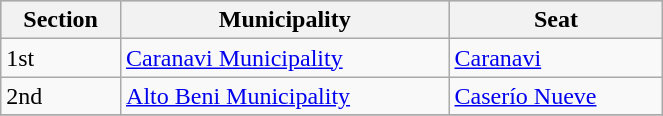<table class="wikitable" border="1" style="width:35%;" border="1">
<tr bgcolor=silver>
<th><strong>Section</strong></th>
<th><strong>Municipality</strong></th>
<th><strong>Seat</strong></th>
</tr>
<tr>
<td>1st</td>
<td><a href='#'>Caranavi Municipality</a></td>
<td><a href='#'>Caranavi</a></td>
</tr>
<tr>
<td>2nd</td>
<td><a href='#'>Alto Beni Municipality</a></td>
<td><a href='#'>Caserío Nueve</a></td>
</tr>
<tr>
</tr>
</table>
